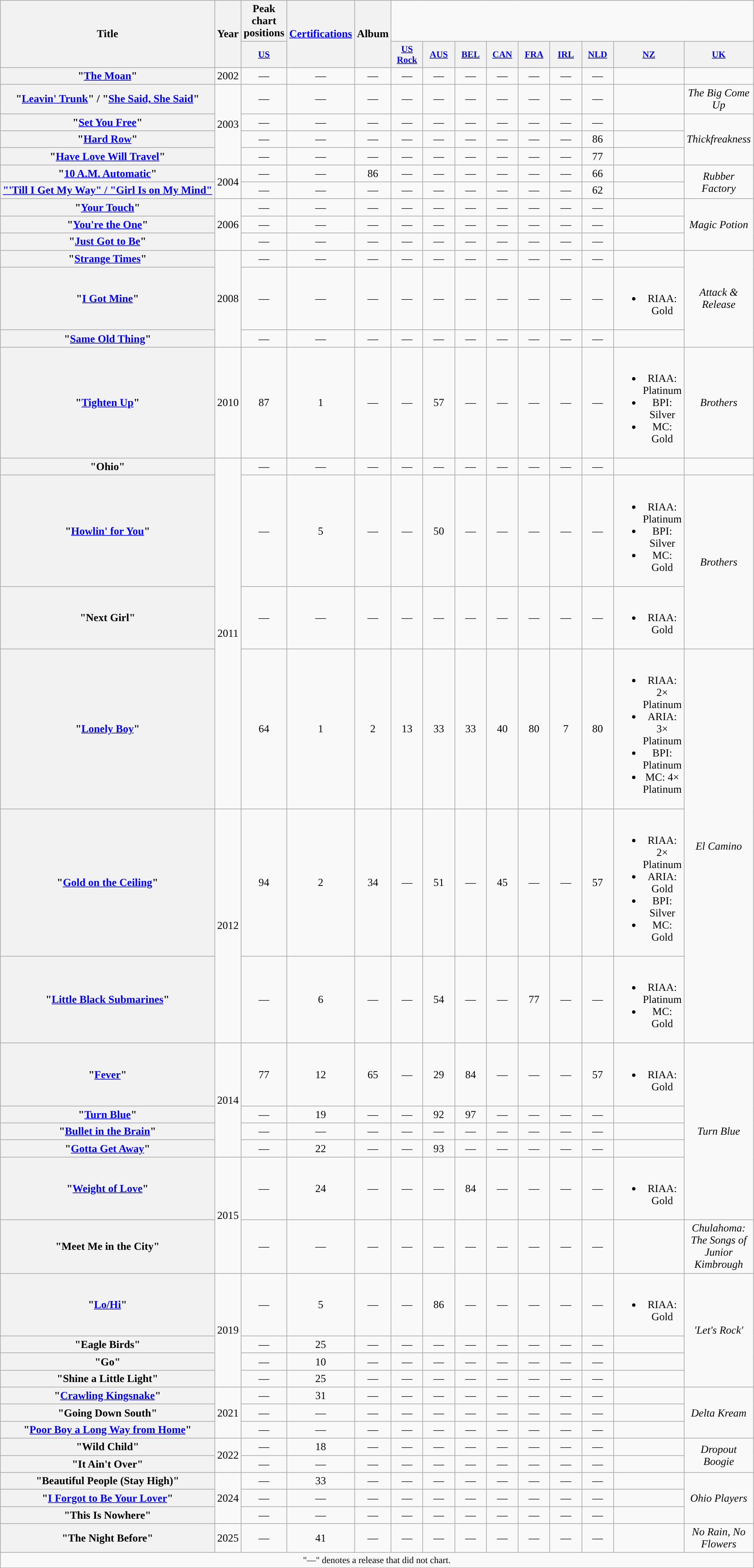<table class="wikitable plainrowheaders" style="text-align:center;">
<tr>
<th scope="col" rowspan="2">Title</th>
<th scope="col" rowspan="2">Year</th>
<th scope="col" colspan="1">Peak chart positions</th>
<th scope="col" rowspan="2"><a href='#'>Certifications</a></th>
<th scope="col" rowspan="2">Album</th>
</tr>
<tr>
<th scope="col" style="width:3em;font-size:85%"><a href='#'>US</a><br></th>
<th scope="col" style="width:3em;font-size:85%"><a href='#'>US<br>Rock</a><br></th>
<th scope="col" style="width:3em;font-size:85%"><a href='#'>AUS</a><br></th>
<th scope="col" style="width:3em;font-size:85%"><a href='#'>BEL</a><br></th>
<th scope="col" style="width:3em;font-size:85%"><a href='#'>CAN</a><br></th>
<th scope="col" style="width:3em;font-size:85%"><a href='#'>FRA</a><br></th>
<th scope="col" style="width:3em;font-size:85%"><a href='#'>IRL</a><br></th>
<th scope="col" style="width:3em;font-size:85%"><a href='#'>NLD</a><br></th>
<th scope="col" style="width:3em;font-size:85%"><a href='#'>NZ</a><br></th>
<th scope="col" style="width:3em;font-size:85%"><a href='#'>UK</a><br></th>
</tr>
<tr>
<th scope="row">"<a href='#'>The Moan</a>"</th>
<td>2002</td>
<td>—</td>
<td>—</td>
<td>—</td>
<td>—</td>
<td>—</td>
<td>—</td>
<td>—</td>
<td>—</td>
<td>—</td>
<td>—</td>
<td></td>
<td></td>
</tr>
<tr>
<th scope="row">"<a href='#'>Leavin' Trunk</a>" / "<a href='#'>She Said, She Said</a>"</th>
<td rowspan="4">2003</td>
<td>—</td>
<td>—</td>
<td>—</td>
<td>—</td>
<td>—</td>
<td>—</td>
<td>—</td>
<td>—</td>
<td>—</td>
<td>—</td>
<td></td>
<td><em>The Big Come Up</em></td>
</tr>
<tr>
<th scope="row">"<a href='#'>Set You Free</a>"</th>
<td>—</td>
<td>—</td>
<td>—</td>
<td>—</td>
<td>—</td>
<td>—</td>
<td>—</td>
<td>—</td>
<td>—</td>
<td>—</td>
<td></td>
<td rowspan="3"><em>Thickfreakness</em></td>
</tr>
<tr>
<th scope="row">"<a href='#'>Hard Row</a>"</th>
<td>—</td>
<td>—</td>
<td>—</td>
<td>—</td>
<td>—</td>
<td>—</td>
<td>—</td>
<td>—</td>
<td>—</td>
<td>86</td>
<td></td>
</tr>
<tr>
<th scope="row">"<a href='#'>Have Love Will Travel</a>"</th>
<td>—</td>
<td>—</td>
<td>—</td>
<td>—</td>
<td>—</td>
<td>—</td>
<td>—</td>
<td>—</td>
<td>—</td>
<td>77</td>
<td></td>
</tr>
<tr>
<th scope="row">"<a href='#'>10 A.M. Automatic</a>"</th>
<td rowspan="2">2004</td>
<td>—</td>
<td>—</td>
<td>86</td>
<td>—</td>
<td>—</td>
<td>—</td>
<td>—</td>
<td>—</td>
<td>—</td>
<td>66</td>
<td></td>
<td rowspan="2"><em>Rubber Factory</em></td>
</tr>
<tr>
<th scope="row"><a href='#'>"'Till I Get My Way" / "Girl Is on My Mind"</a></th>
<td>—</td>
<td>—</td>
<td>—</td>
<td>—</td>
<td>—</td>
<td>—</td>
<td>—</td>
<td>—</td>
<td>—</td>
<td>62</td>
<td></td>
</tr>
<tr>
<th scope="row">"<a href='#'>Your Touch</a>"</th>
<td rowspan="3">2006</td>
<td>—</td>
<td>—</td>
<td>—</td>
<td>—</td>
<td>—</td>
<td>—</td>
<td>—</td>
<td>—</td>
<td>—</td>
<td>—</td>
<td></td>
<td rowspan="3"><em>Magic Potion</em></td>
</tr>
<tr>
<th scope="row">"<a href='#'>You're the One</a>"</th>
<td>—</td>
<td>—</td>
<td>—</td>
<td>—</td>
<td>—</td>
<td>—</td>
<td>—</td>
<td>—</td>
<td>—</td>
<td>—</td>
<td></td>
</tr>
<tr>
<th scope="row">"<a href='#'>Just Got to Be</a>"</th>
<td>—</td>
<td>—</td>
<td>—</td>
<td>—</td>
<td>—</td>
<td>—</td>
<td>—</td>
<td>—</td>
<td>—</td>
<td>—</td>
<td></td>
</tr>
<tr>
<th scope="row">"<a href='#'>Strange Times</a>"</th>
<td rowspan="3">2008</td>
<td>—</td>
<td>—</td>
<td>—</td>
<td>—</td>
<td>—</td>
<td>—</td>
<td>—</td>
<td>—</td>
<td>—</td>
<td>—</td>
<td></td>
<td rowspan="3"><em>Attack & Release</em></td>
</tr>
<tr>
<th scope="row">"<a href='#'>I Got Mine</a>"</th>
<td>—</td>
<td>—</td>
<td>—</td>
<td>—</td>
<td>—</td>
<td>—</td>
<td>—</td>
<td>—</td>
<td>—</td>
<td>—</td>
<td><br><ul><li>RIAA: Gold</li></ul></td>
</tr>
<tr>
<th scope="row">"<a href='#'>Same Old Thing</a>"</th>
<td>—</td>
<td>—</td>
<td>—</td>
<td>—</td>
<td>—</td>
<td>—</td>
<td>—</td>
<td>—</td>
<td>—</td>
<td>—</td>
<td></td>
</tr>
<tr>
<th scope="row">"<a href='#'>Tighten Up</a>"</th>
<td>2010</td>
<td>87</td>
<td>1</td>
<td>—</td>
<td>—</td>
<td>57</td>
<td>—</td>
<td>—</td>
<td>—</td>
<td>—</td>
<td>—</td>
<td><br><ul><li>RIAA: Platinum</li><li>BPI: Silver</li><li>MC: Gold</li></ul></td>
<td><em>Brothers</em></td>
</tr>
<tr>
<th scope="row">"Ohio"</th>
<td rowspan="4">2011</td>
<td>—</td>
<td>—</td>
<td>—</td>
<td>—</td>
<td>—</td>
<td>—</td>
<td>—</td>
<td>—</td>
<td>—</td>
<td>—</td>
<td></td>
<td></td>
</tr>
<tr>
<th scope="row">"<a href='#'>Howlin' for You</a>"</th>
<td>—</td>
<td>5</td>
<td>—</td>
<td>—</td>
<td>50</td>
<td>—</td>
<td>—</td>
<td>—</td>
<td>—</td>
<td>—</td>
<td><br><ul><li>RIAA: Platinum</li><li>BPI: Silver</li><li>MC: Gold</li></ul></td>
<td rowspan="2"><em>Brothers</em></td>
</tr>
<tr>
<th scope="row">"Next Girl"</th>
<td>—</td>
<td>—</td>
<td>—</td>
<td>—</td>
<td>—</td>
<td>—</td>
<td>—</td>
<td>—</td>
<td>—</td>
<td>—</td>
<td><br><ul><li>RIAA: Gold</li></ul></td>
</tr>
<tr>
<th scope="row">"<a href='#'>Lonely Boy</a>"</th>
<td>64</td>
<td>1</td>
<td>2</td>
<td>13</td>
<td>33</td>
<td>33</td>
<td>40</td>
<td>80</td>
<td>7</td>
<td>80</td>
<td><br><ul><li>RIAA: 2× Platinum</li><li>ARIA: 3× Platinum</li><li>BPI: Platinum</li><li>MC: 4× Platinum</li></ul></td>
<td rowspan="3"><em>El Camino</em></td>
</tr>
<tr>
<th scope="row">"<a href='#'>Gold on the Ceiling</a>"</th>
<td rowspan="2">2012</td>
<td>94</td>
<td>2</td>
<td>34</td>
<td>—</td>
<td>51</td>
<td>—</td>
<td>45</td>
<td>—</td>
<td>—</td>
<td>57</td>
<td><br><ul><li>RIAA: 2× Platinum</li><li>ARIA: Gold</li><li>BPI: Silver</li><li>MC: Gold</li></ul></td>
</tr>
<tr>
<th scope="row">"<a href='#'>Little Black Submarines</a>"</th>
<td>—</td>
<td>6</td>
<td>—</td>
<td>—</td>
<td>54</td>
<td>—</td>
<td>—</td>
<td>77</td>
<td>—</td>
<td>—</td>
<td><br><ul><li>RIAA: Platinum</li><li>MC: Gold</li></ul></td>
</tr>
<tr>
<th scope="row">"<a href='#'>Fever</a>"</th>
<td rowspan="4">2014</td>
<td>77</td>
<td>12</td>
<td>65</td>
<td>—</td>
<td>29</td>
<td>84</td>
<td>—</td>
<td>—</td>
<td>—</td>
<td>57</td>
<td><br><ul><li>RIAA: Gold</li></ul></td>
<td rowspan="5"><em>Turn Blue</em></td>
</tr>
<tr>
<th scope="row">"<a href='#'>Turn Blue</a>"</th>
<td>—</td>
<td>19</td>
<td>—</td>
<td>—</td>
<td>92</td>
<td>97</td>
<td>—</td>
<td>—</td>
<td>—</td>
<td>—</td>
<td></td>
</tr>
<tr>
<th scope="row">"<a href='#'>Bullet in the Brain</a>"</th>
<td>—</td>
<td>—</td>
<td>—</td>
<td>—</td>
<td>—</td>
<td>—</td>
<td>—</td>
<td>—</td>
<td>—</td>
<td>—</td>
<td></td>
</tr>
<tr>
<th scope="row">"<a href='#'>Gotta Get Away</a>"</th>
<td>—</td>
<td>22</td>
<td>—</td>
<td>—</td>
<td>93</td>
<td>—</td>
<td>—</td>
<td>—</td>
<td>—</td>
<td>—</td>
<td></td>
</tr>
<tr>
<th scope="row">"<a href='#'>Weight of Love</a>"</th>
<td rowspan="2">2015</td>
<td>—</td>
<td>24</td>
<td>—</td>
<td>—</td>
<td>—</td>
<td>84</td>
<td>—</td>
<td>—</td>
<td>—</td>
<td>—</td>
<td><br><ul><li>RIAA: Gold</li></ul></td>
</tr>
<tr>
<th scope="row">"Meet Me in the City"</th>
<td>—</td>
<td>—</td>
<td>—</td>
<td>—</td>
<td>—</td>
<td>—</td>
<td>—</td>
<td>—</td>
<td>—</td>
<td>—</td>
<td></td>
<td><em>Chulahoma: The Songs of Junior Kimbrough</em></td>
</tr>
<tr>
<th scope="row">"<a href='#'>Lo/Hi</a>"</th>
<td rowspan="4">2019</td>
<td>—</td>
<td>5</td>
<td>—</td>
<td>—</td>
<td>86</td>
<td>—</td>
<td>—</td>
<td>—</td>
<td>—</td>
<td>—</td>
<td><br><ul><li>RIAA: Gold</li></ul></td>
<td rowspan="4"><em> 'Let's Rock' </em></td>
</tr>
<tr>
<th scope="row">"Eagle Birds"</th>
<td>—</td>
<td>25</td>
<td>—</td>
<td>—</td>
<td>—</td>
<td>—</td>
<td>—</td>
<td>—</td>
<td>—</td>
<td>—</td>
<td></td>
</tr>
<tr>
<th scope="row">"Go"</th>
<td>—</td>
<td>10</td>
<td>—</td>
<td>—</td>
<td>—</td>
<td>—</td>
<td>—</td>
<td>—</td>
<td>—</td>
<td>—</td>
<td></td>
</tr>
<tr>
<th scope="row">"Shine a Little Light"</th>
<td>—</td>
<td>25</td>
<td>—</td>
<td>—</td>
<td>—</td>
<td>—</td>
<td>—</td>
<td>—</td>
<td>—</td>
<td>—</td>
<td></td>
</tr>
<tr>
<th scope="row">"<a href='#'>Crawling Kingsnake</a>"</th>
<td rowspan="3">2021</td>
<td>—</td>
<td>31</td>
<td>—</td>
<td>—</td>
<td>—</td>
<td>—</td>
<td>—</td>
<td>—</td>
<td>—</td>
<td>—</td>
<td></td>
<td rowspan="3"><em>Delta Kream</em></td>
</tr>
<tr>
<th scope="row">"Going Down South"</th>
<td>—</td>
<td>—</td>
<td>—</td>
<td>—</td>
<td>—</td>
<td>—</td>
<td>—</td>
<td>—</td>
<td>—</td>
<td>—</td>
<td></td>
</tr>
<tr>
<th scope="row">"<a href='#'>Poor Boy a Long Way from Home</a>"</th>
<td>—</td>
<td>—</td>
<td>—</td>
<td>—</td>
<td>—</td>
<td>—</td>
<td>—</td>
<td>—</td>
<td>—</td>
<td>—</td>
<td></td>
</tr>
<tr>
<th scope="row">"Wild Child"</th>
<td rowspan="2">2022</td>
<td>—</td>
<td>18</td>
<td>—</td>
<td>—</td>
<td>—</td>
<td>—</td>
<td>—</td>
<td>—</td>
<td>—</td>
<td>—</td>
<td></td>
<td rowspan="2"><em>Dropout Boogie</em></td>
</tr>
<tr>
<th scope="row">"It Ain't Over"</th>
<td>—</td>
<td>—</td>
<td>—</td>
<td>—</td>
<td>—</td>
<td>—</td>
<td>—</td>
<td>—</td>
<td>—</td>
<td>—</td>
<td></td>
</tr>
<tr>
<th scope="row">"Beautiful People (Stay High)"</th>
<td rowspan="3">2024</td>
<td>—</td>
<td>33</td>
<td>—</td>
<td>—</td>
<td>—</td>
<td>—</td>
<td>—</td>
<td>—</td>
<td>—</td>
<td>—</td>
<td></td>
<td rowspan="3"><em>Ohio Players</em></td>
</tr>
<tr>
<th scope="row">"<a href='#'>I Forgot to Be Your Lover</a>"</th>
<td>—</td>
<td>—</td>
<td>—</td>
<td>—</td>
<td>—</td>
<td>—</td>
<td>—</td>
<td>—</td>
<td>—</td>
<td>—</td>
<td></td>
</tr>
<tr>
<th scope="row">"This Is Nowhere"</th>
<td>—</td>
<td>—</td>
<td>—</td>
<td>—</td>
<td>—</td>
<td>—</td>
<td>—</td>
<td>—</td>
<td>—</td>
<td>—</td>
<td></td>
</tr>
<tr>
<th scope="row">"The Night Before"</th>
<td>2025</td>
<td>—</td>
<td>41</td>
<td>—</td>
<td>—</td>
<td>—</td>
<td>—</td>
<td>—</td>
<td>—</td>
<td>—</td>
<td>—</td>
<td></td>
<td><em>No Rain, No Flowers</em></td>
</tr>
<tr>
<td colspan="18" style="font-size:85%;">"—" denotes a release that did not chart.</td>
</tr>
</table>
